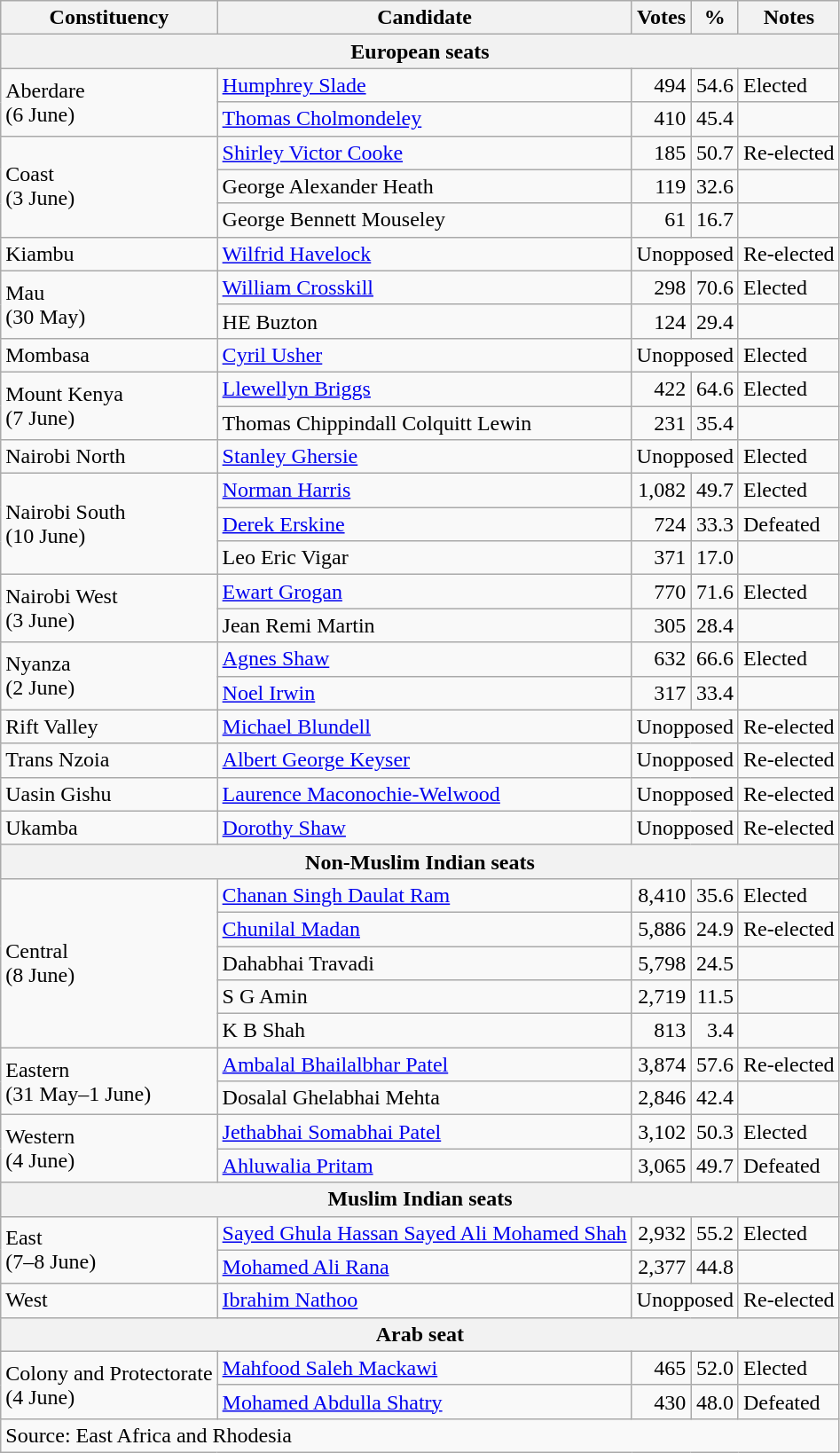<table class=wikitable>
<tr>
<th>Constituency</th>
<th>Candidate</th>
<th>Votes</th>
<th>%</th>
<th>Notes</th>
</tr>
<tr>
<th colspan=6>European seats</th>
</tr>
<tr>
<td rowspan=2>Aberdare<br>(6 June)</td>
<td><a href='#'>Humphrey Slade</a></td>
<td align=right>494</td>
<td align=right>54.6</td>
<td>Elected</td>
</tr>
<tr>
<td><a href='#'>Thomas Cholmondeley</a></td>
<td align=right>410</td>
<td align=right>45.4</td>
<td></td>
</tr>
<tr>
<td rowspan=3>Coast<br>(3 June)</td>
<td><a href='#'>Shirley Victor Cooke</a></td>
<td align=right>185</td>
<td align=right>50.7</td>
<td>Re-elected</td>
</tr>
<tr>
<td>George Alexander Heath</td>
<td align=right>119</td>
<td align=right>32.6</td>
<td></td>
</tr>
<tr>
<td>George Bennett Mouseley</td>
<td align=right>61</td>
<td align=right>16.7</td>
<td></td>
</tr>
<tr>
<td>Kiambu</td>
<td><a href='#'>Wilfrid Havelock</a></td>
<td colspan=2 align=center>Unopposed</td>
<td>Re-elected</td>
</tr>
<tr>
<td rowspan=2>Mau<br>(30 May)</td>
<td><a href='#'>William Crosskill</a></td>
<td align=right>298</td>
<td align=right>70.6</td>
<td>Elected</td>
</tr>
<tr>
<td>HE Buzton</td>
<td align=right>124</td>
<td align=right>29.4</td>
<td></td>
</tr>
<tr>
<td>Mombasa</td>
<td><a href='#'>Cyril Usher</a></td>
<td colspan=2 align=center>Unopposed</td>
<td>Elected</td>
</tr>
<tr>
<td rowspan=2>Mount Kenya<br>(7 June)</td>
<td><a href='#'>Llewellyn Briggs</a></td>
<td align=right>422</td>
<td align=right>64.6</td>
<td>Elected</td>
</tr>
<tr>
<td>Thomas Chippindall Colquitt Lewin</td>
<td align=right>231</td>
<td align=right>35.4</td>
<td></td>
</tr>
<tr>
<td>Nairobi North</td>
<td><a href='#'>Stanley Ghersie</a></td>
<td colspan=2 align=center>Unopposed</td>
<td>Elected</td>
</tr>
<tr>
<td rowspan=3>Nairobi South<br>(10 June)</td>
<td><a href='#'>Norman Harris</a></td>
<td align=right>1,082</td>
<td align=right>49.7</td>
<td>Elected</td>
</tr>
<tr>
<td><a href='#'>Derek Erskine</a></td>
<td align=right>724</td>
<td align=right>33.3</td>
<td>Defeated</td>
</tr>
<tr>
<td>Leo Eric Vigar</td>
<td align=right>371</td>
<td align=right>17.0</td>
<td></td>
</tr>
<tr>
<td rowspan=2>Nairobi West<br>(3 June)</td>
<td><a href='#'>Ewart Grogan</a></td>
<td align=right>770</td>
<td align=right>71.6</td>
<td>Elected</td>
</tr>
<tr>
<td>Jean Remi Martin</td>
<td align=right>305</td>
<td align=right>28.4</td>
<td></td>
</tr>
<tr>
<td rowspan=2>Nyanza<br>(2 June)</td>
<td><a href='#'>Agnes Shaw</a></td>
<td align=right>632</td>
<td align=right>66.6</td>
<td>Elected</td>
</tr>
<tr>
<td><a href='#'>Noel Irwin</a></td>
<td align=right>317</td>
<td align=right>33.4</td>
<td></td>
</tr>
<tr>
<td>Rift Valley</td>
<td><a href='#'>Michael Blundell</a></td>
<td colspan=2 align=center>Unopposed</td>
<td>Re-elected</td>
</tr>
<tr>
<td>Trans Nzoia</td>
<td><a href='#'>Albert George Keyser</a></td>
<td colspan=2 align=center>Unopposed</td>
<td>Re-elected</td>
</tr>
<tr>
<td>Uasin Gishu</td>
<td><a href='#'>Laurence Maconochie-Welwood</a></td>
<td colspan=2 align=center>Unopposed</td>
<td>Re-elected</td>
</tr>
<tr>
<td>Ukamba</td>
<td><a href='#'>Dorothy Shaw</a></td>
<td colspan=2 align=center>Unopposed</td>
<td>Re-elected</td>
</tr>
<tr>
<th colspan=6>Non-Muslim Indian seats</th>
</tr>
<tr>
<td rowspan=5>Central<br>(8 June)</td>
<td><a href='#'>Chanan Singh Daulat Ram</a></td>
<td align=right>8,410</td>
<td align=right>35.6</td>
<td>Elected</td>
</tr>
<tr>
<td><a href='#'>Chunilal Madan</a></td>
<td align=right>5,886</td>
<td align=right>24.9</td>
<td>Re-elected</td>
</tr>
<tr>
<td>Dahabhai Travadi</td>
<td align=right>5,798</td>
<td align=right>24.5</td>
<td></td>
</tr>
<tr>
<td>S G Amin</td>
<td align=right>2,719</td>
<td align=right>11.5</td>
<td></td>
</tr>
<tr>
<td>K B Shah</td>
<td align=right>813</td>
<td align=right>3.4</td>
<td></td>
</tr>
<tr>
<td rowspan=2>Eastern<br>(31 May–1 June)</td>
<td><a href='#'>Ambalal Bhailalbhar Patel</a></td>
<td align=right>3,874</td>
<td align=right>57.6</td>
<td>Re-elected</td>
</tr>
<tr>
<td>Dosalal Ghelabhai Mehta</td>
<td align=right>2,846</td>
<td align=right>42.4</td>
<td></td>
</tr>
<tr>
<td rowspan=2>Western<br>(4 June)</td>
<td><a href='#'>Jethabhai Somabhai Patel</a></td>
<td align=right>3,102</td>
<td align=right>50.3</td>
<td>Elected</td>
</tr>
<tr>
<td><a href='#'>Ahluwalia Pritam</a></td>
<td align=right>3,065</td>
<td align=right>49.7</td>
<td>Defeated</td>
</tr>
<tr>
<th colspan=6>Muslim Indian seats</th>
</tr>
<tr>
<td rowspan=2>East<br>(7–8 June)</td>
<td><a href='#'>Sayed Ghula Hassan Sayed Ali Mohamed Shah</a></td>
<td align=right>2,932</td>
<td align=right>55.2</td>
<td>Elected</td>
</tr>
<tr>
<td><a href='#'>Mohamed Ali Rana</a></td>
<td align=right>2,377</td>
<td align=right>44.8</td>
<td></td>
</tr>
<tr>
<td>West</td>
<td><a href='#'>Ibrahim Nathoo</a></td>
<td colspan=2 align=center>Unopposed</td>
<td>Re-elected</td>
</tr>
<tr>
<th colspan=6>Arab seat</th>
</tr>
<tr>
<td rowspan=2>Colony and Protectorate<br>(4 June)</td>
<td><a href='#'>Mahfood Saleh Mackawi</a></td>
<td align=right>465</td>
<td align=right>52.0</td>
<td>Elected</td>
</tr>
<tr>
<td><a href='#'>Mohamed Abdulla Shatry</a></td>
<td align=right>430</td>
<td align=right>48.0</td>
<td>Defeated</td>
</tr>
<tr>
<td align=left colspan=6>Source: East Africa and Rhodesia</td>
</tr>
</table>
